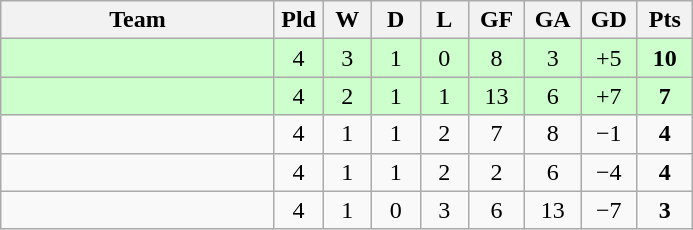<table class="wikitable" style="text-align: center;">
<tr>
<th width="175">Team</th>
<th width="25">Pld</th>
<th width="25">W</th>
<th width="25">D</th>
<th width="25">L</th>
<th width="30">GF</th>
<th width="30">GA</th>
<th width="30">GD</th>
<th width="30">Pts</th>
</tr>
<tr bgcolor="#ccffcc">
<td align=left></td>
<td>4</td>
<td>3</td>
<td>1</td>
<td>0</td>
<td>8</td>
<td>3</td>
<td>+5</td>
<td><strong>10</strong></td>
</tr>
<tr bgcolor="#ccffcc">
<td align=left></td>
<td>4</td>
<td>2</td>
<td>1</td>
<td>1</td>
<td>13</td>
<td>6</td>
<td>+7</td>
<td><strong>7</strong></td>
</tr>
<tr>
<td align=left></td>
<td>4</td>
<td>1</td>
<td>1</td>
<td>2</td>
<td>7</td>
<td>8</td>
<td>−1</td>
<td><strong>4</strong></td>
</tr>
<tr>
<td align=left></td>
<td>4</td>
<td>1</td>
<td>1</td>
<td>2</td>
<td>2</td>
<td>6</td>
<td>−4</td>
<td><strong>4</strong></td>
</tr>
<tr>
<td align=left></td>
<td>4</td>
<td>1</td>
<td>0</td>
<td>3</td>
<td>6</td>
<td>13</td>
<td>−7</td>
<td><strong>3</strong></td>
</tr>
</table>
